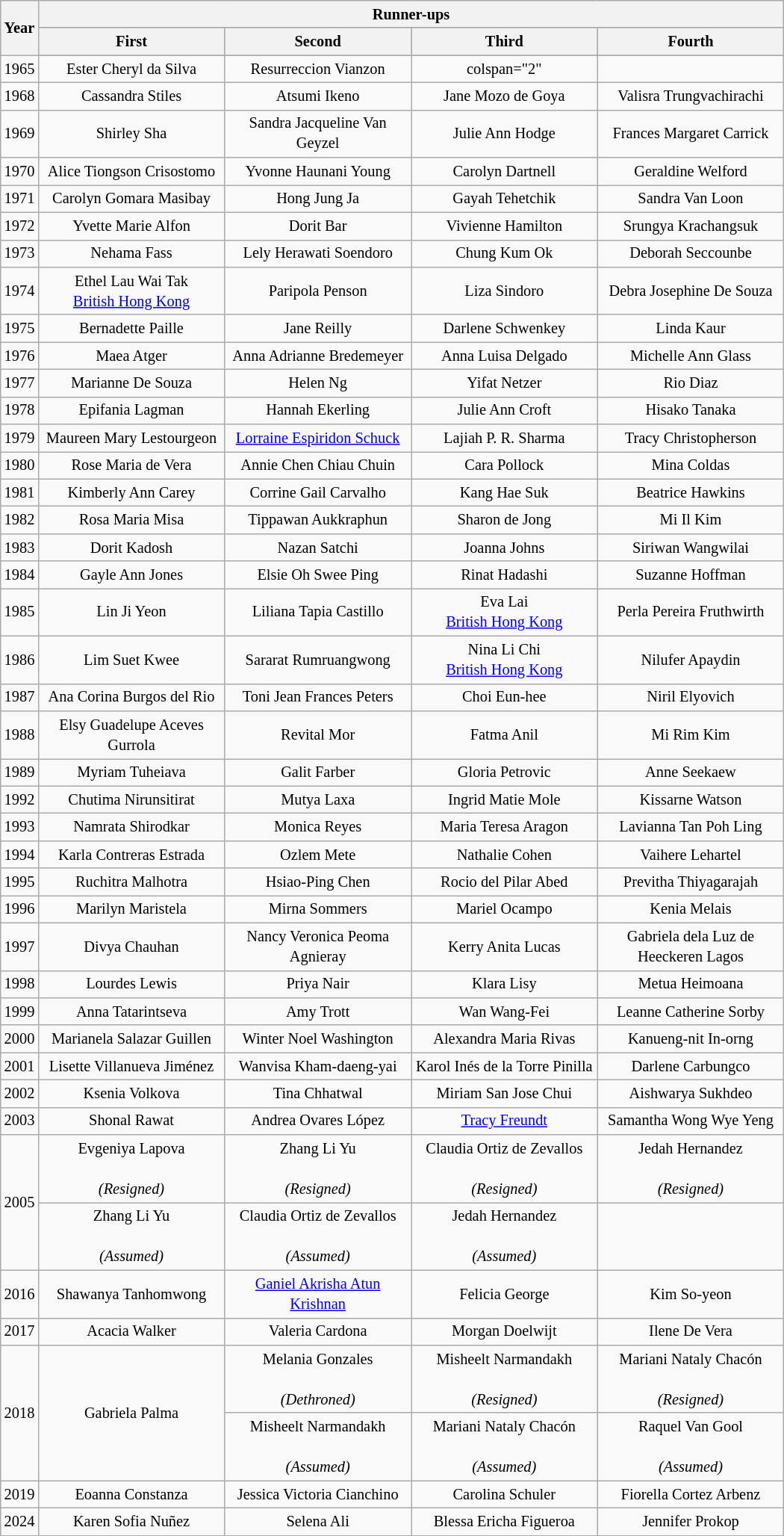<table class="wikitable" style="text-align:center; font-size:85%; line-height:18px;">
<tr>
<th rowspan="2">Year</th>
<th colspan="4">Runner-ups</th>
</tr>
<tr bgcolor="#787878" align="center" colspan="10">
<th width="160">First</th>
<th width="160">Second</th>
<th width="160">Third</th>
<th width="160">Fourth</th>
</tr>
<tr>
<td>1965</td>
<td>Ester Cheryl da Silva<br></td>
<td>Resurreccion Vianzon<br></td>
<td>colspan="2" </td>
</tr>
<tr>
<td>1968</td>
<td>Cassandra Stiles<br></td>
<td>Atsumi Ikeno<br></td>
<td>Jane Mozo de Goya<br></td>
<td>Valisra Trungvachirachi<br></td>
</tr>
<tr>
<td>1969</td>
<td>Shirley Sha<br></td>
<td>Sandra Jacqueline Van Geyzel<br></td>
<td>Julie Ann Hodge<br></td>
<td>Frances Margaret Carrick<br></td>
</tr>
<tr>
<td>1970</td>
<td>Alice Tiongson Crisostomo<br></td>
<td>Yvonne Haunani Young<br></td>
<td>Carolyn Dartnell<br></td>
<td>Geraldine Welford<br></td>
</tr>
<tr>
<td>1971</td>
<td>Carolyn Gomara Masibay<br></td>
<td>Hong Jung Ja<br></td>
<td>Gayah Tehetchik<br></td>
<td>Sandra Van Loon<br></td>
</tr>
<tr>
<td>1972</td>
<td>Yvette Marie Alfon<br></td>
<td>Dorit Bar<br></td>
<td>Vivienne Hamilton<br></td>
<td>Srungya Krachangsuk<br></td>
</tr>
<tr>
<td>1973</td>
<td>Nehama Fass<br></td>
<td>Lely Herawati Soendoro<br></td>
<td>Chung Kum Ok<br></td>
<td>Deborah Seccounbe<br></td>
</tr>
<tr>
<td>1974</td>
<td>Ethel Lau Wai Tak<br> <a href='#'>British Hong Kong</a></td>
<td>Paripola Penson<br></td>
<td>Liza Sindoro<br></td>
<td>Debra Josephine De Souza<br></td>
</tr>
<tr>
<td>1975</td>
<td>Bernadette Paille<br></td>
<td>Jane Reilly<br></td>
<td>Darlene Schwenkey<br></td>
<td>Linda Kaur<br></td>
</tr>
<tr>
<td>1976</td>
<td>Maea Atger<br></td>
<td>Anna Adrianne Bredemeyer<br></td>
<td>Anna Luisa Delgado<br></td>
<td>Michelle Ann Glass<br></td>
</tr>
<tr>
<td>1977</td>
<td>Marianne De Souza<br></td>
<td>Helen Ng<br></td>
<td>Yifat Netzer<br></td>
<td>Rio Diaz<br></td>
</tr>
<tr>
<td>1978</td>
<td>Epifania Lagman<br></td>
<td>Hannah Ekerling<br></td>
<td>Julie Ann Croft<br></td>
<td>Hisako Tanaka<br></td>
</tr>
<tr>
<td>1979</td>
<td>Maureen Mary Lestourgeon<br></td>
<td><a href='#'>Lorraine Espiridon Schuck</a><br></td>
<td>Lajiah P. R. Sharma<br></td>
<td>Tracy Christopherson<br></td>
</tr>
<tr>
<td>1980</td>
<td>Rose Maria de Vera<br></td>
<td>Annie Chen Chiau Chuin<br></td>
<td>Cara Pollock<br></td>
<td>Mina Coldas<br></td>
</tr>
<tr>
<td>1981</td>
<td>Kimberly Ann Carey<br></td>
<td>Corrine Gail Carvalho<br></td>
<td>Kang Hae Suk<br></td>
<td>Beatrice Hawkins<br></td>
</tr>
<tr>
<td>1982</td>
<td>Rosa Maria Misa<br></td>
<td>Tippawan Aukkraphun<br></td>
<td>Sharon de Jong<br></td>
<td>Mi Il Kim<br></td>
</tr>
<tr>
<td>1983</td>
<td>Dorit Kadosh<br></td>
<td>Nazan Satchi<br></td>
<td>Joanna Johns<br></td>
<td>Siriwan Wangwilai<br></td>
</tr>
<tr>
<td>1984</td>
<td>Gayle Ann Jones<br></td>
<td>Elsie Oh Swee Ping<br></td>
<td>Rinat Hadashi<br></td>
<td>Suzanne Hoffman<br></td>
</tr>
<tr>
<td>1985</td>
<td>Lin Ji Yeon<br></td>
<td>Liliana Tapia Castillo<br></td>
<td>Eva Lai<br> <a href='#'>British Hong Kong</a></td>
<td>Perla Pereira Fruthwirth<br></td>
</tr>
<tr>
<td>1986</td>
<td>Lim Suet Kwee<br></td>
<td>Sararat Rumruangwong<br></td>
<td>Nina Li Chi<br> <a href='#'>British Hong Kong</a></td>
<td>Nilufer Apaydin<br></td>
</tr>
<tr>
<td>1987</td>
<td>Ana Corina Burgos del Rio<br></td>
<td>Toni Jean Frances Peters<br></td>
<td>Choi Eun-hee<br></td>
<td>Niril Elyovich<br></td>
</tr>
<tr>
<td>1988</td>
<td>Elsy Guadelupe Aceves Gurrola<br></td>
<td>Revital Mor<br></td>
<td>Fatma Anil<br></td>
<td>Mi Rim Kim<br></td>
</tr>
<tr>
<td>1989</td>
<td>Myriam Tuheiava<br> </td>
<td>Galit Farber<br></td>
<td>Gloria Petrovic<br></td>
<td>Anne Seekaew<br></td>
</tr>
<tr>
<td>1992</td>
<td>Chutima Nirunsitirat<br></td>
<td>Mutya Laxa<br></td>
<td>Ingrid Matie Mole<br></td>
<td>Kissarne Watson<br></td>
</tr>
<tr>
<td>1993</td>
<td>Namrata Shirodkar<br></td>
<td>Monica Reyes<br></td>
<td>Maria Teresa Aragon<br></td>
<td>Lavianna Tan Poh Ling<br></td>
</tr>
<tr>
<td>1994</td>
<td>Karla Contreras Estrada<br></td>
<td>Ozlem Mete<br></td>
<td>Nathalie Cohen<br></td>
<td>Vaihere Lehartel<br></td>
</tr>
<tr>
<td>1995</td>
<td>Ruchitra Malhotra<br></td>
<td>Hsiao-Ping Chen<br></td>
<td>Rocio del Pilar Abed<br></td>
<td>Previtha Thiyagarajah<br></td>
</tr>
<tr>
<td>1996</td>
<td>Marilyn Maristela<br></td>
<td>Mirna Sommers<br></td>
<td>Mariel Ocampo<br></td>
<td>Kenia Melais<br></td>
</tr>
<tr>
<td>1997</td>
<td>Divya Chauhan<br></td>
<td>Nancy Veronica Peoma Agnieray<br></td>
<td>Kerry Anita Lucas<br></td>
<td>Gabriela dela Luz de Heeckeren Lagos<br></td>
</tr>
<tr>
<td>1998</td>
<td>Lourdes Lewis<br></td>
<td>Priya Nair<br></td>
<td>Klara Lisy<br></td>
<td>Metua Heimoana<br></td>
</tr>
<tr>
<td>1999</td>
<td>Anna Tatarintseva<br></td>
<td>Amy Trott<br></td>
<td>Wan Wang-Fei<br></td>
<td>Leanne Catherine Sorby<br></td>
</tr>
<tr>
<td>2000</td>
<td>Marianela Salazar Guillen<br></td>
<td>Winter Noel Washington<br></td>
<td>Alexandra Maria Rivas<br></td>
<td>Kanueng-nit In-orng<br></td>
</tr>
<tr>
<td>2001</td>
<td>Lisette Villanueva Jiménez<br></td>
<td>Wanvisa Kham-daeng-yai<br></td>
<td>Karol Inés de la Torre Pinilla<br></td>
<td>Darlene Carbungco<br></td>
</tr>
<tr>
<td>2002</td>
<td>Ksenia Volkova<br></td>
<td>Tina Chhatwal<br></td>
<td>Miriam San Jose Chui<br></td>
<td>Aishwarya Sukhdeo<br></td>
</tr>
<tr>
<td>2003</td>
<td>Shonal Rawat<br></td>
<td>Andrea Ovares López<br></td>
<td><a href='#'>Tracy Freundt</a><br></td>
<td>Samantha Wong Wye Yeng<br></td>
</tr>
<tr>
<td rowspan="2">2005</td>
<td>Evgeniya Lapova<br><br><em>(Resigned)</em></td>
<td>Zhang Li Yu<br><br><em>(Resigned)</em></td>
<td>Claudia Ortiz de Zevallos<br><br><em>(Resigned)</em></td>
<td>Jedah Hernandez<br><br><em>(Resigned)</em></td>
</tr>
<tr>
<td>Zhang Li Yu<br><br><em>(Assumed)</em></td>
<td>Claudia Ortiz de Zevallos<br><br><em>(Assumed)</em></td>
<td>Jedah Hernandez<br><br><em>(Assumed)</em></td>
<td></td>
</tr>
<tr>
<td>2016</td>
<td>Shawanya Tanhomwong<br></td>
<td><a href='#'>Ganiel Akrisha Atun Krishnan</a><br></td>
<td>Felicia George<br></td>
<td>Kim So-yeon<br></td>
</tr>
<tr>
<td>2017</td>
<td>Acacia Walker<br></td>
<td>Valeria Cardona<br></td>
<td>Morgan Doelwijt<br></td>
<td>Ilene De Vera<br></td>
</tr>
<tr>
<td rowspan="2">2018</td>
<td rowspan="2">Gabriela Palma<br></td>
<td>Melania Gonzales<br><br><em>(Dethroned)</em></td>
<td>Misheelt Narmandakh<br><br><em>(Resigned)</em></td>
<td>Mariani Nataly Chacón<br><br><em>(Resigned)</em></td>
</tr>
<tr>
<td>Misheelt Narmandakh<br><br><em>(Assumed)</em></td>
<td>Mariani Nataly Chacón<br><br><em>(Assumed)</em></td>
<td>Raquel Van Gool<br><br><em>(Assumed)</em></td>
</tr>
<tr>
<td>2019</td>
<td>Eoanna Constanza<br></td>
<td>Jessica Victoria Cianchino<br></td>
<td>Carolina Schuler<br></td>
<td>Fiorella Cortez Arbenz<br></td>
</tr>
<tr>
<td>2024</td>
<td>Karen Sofia Nuñez <br></td>
<td>Selena Ali <br></td>
<td>Blessa Ericha Figueroa <br></td>
<td>Jennifer Prokop <br> </td>
</tr>
</table>
